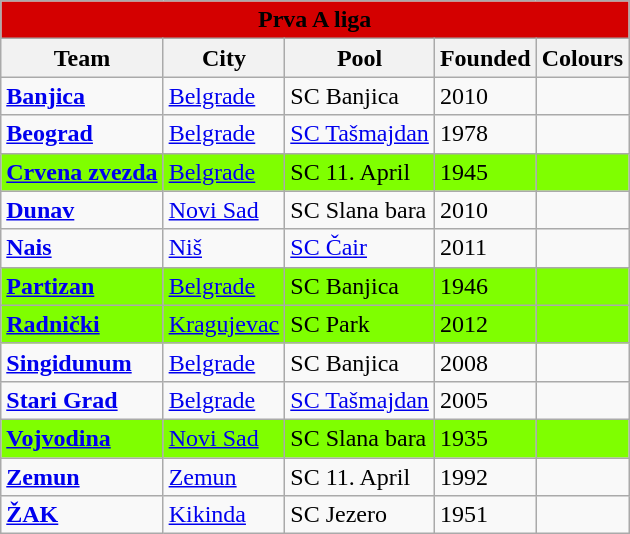<table class="wikitable sortable">
<tr>
<td bgcolor=#D40000 align="center" colspan="17"><strong><span>Prva A liga</span></strong></td>
</tr>
<tr>
<th>Team</th>
<th>City</th>
<th>Pool</th>
<th>Founded</th>
<th>Colours</th>
</tr>
<tr>
<td><strong><a href='#'>Banjica</a></strong></td>
<td><a href='#'>Belgrade</a></td>
<td>SC Banjica</td>
<td><div>2010</div></td>
<td><div> </div></td>
</tr>
<tr>
<td><strong><a href='#'>Beograd</a></strong></td>
<td><a href='#'>Belgrade</a></td>
<td><a href='#'>SC Tašmajdan</a></td>
<td><div>1978</div></td>
<td><div> </div></td>
</tr>
<tr bgcolor="#7fff00">
<td><strong><a href='#'>Crvena zvezda</a></strong></td>
<td><a href='#'>Belgrade</a></td>
<td>SC 11. April</td>
<td><div>1945</div></td>
<td><div> </div></td>
</tr>
<tr>
<td><strong><a href='#'>Dunav</a></strong></td>
<td><a href='#'>Novi Sad</a></td>
<td>SC Slana bara</td>
<td><div>2010</div></td>
<td><div> </div></td>
</tr>
<tr>
<td><strong><a href='#'>Nais</a></strong></td>
<td><a href='#'>Niš</a></td>
<td><a href='#'>SC Čair</a></td>
<td><div>2011</div></td>
<td><div> </div></td>
</tr>
<tr bgcolor="#7fff00">
<td><strong><a href='#'>Partizan</a></strong></td>
<td><a href='#'>Belgrade</a></td>
<td>SC Banjica</td>
<td><div>1946</div></td>
<td><div> </div></td>
</tr>
<tr bgcolor="#7fff00">
<td><strong><a href='#'>Radnički</a></strong></td>
<td><a href='#'>Kragujevac</a></td>
<td>SC Park</td>
<td><div>2012</div></td>
<td><div> </div></td>
</tr>
<tr>
<td><strong><a href='#'>Singidunum</a></strong></td>
<td><a href='#'>Belgrade</a></td>
<td>SC Banjica</td>
<td><div>2008</div></td>
<td><div>  </div></td>
</tr>
<tr>
<td><strong><a href='#'>Stari Grad</a></strong></td>
<td><a href='#'>Belgrade</a></td>
<td><a href='#'>SC Tašmajdan</a></td>
<td><div>2005</div></td>
<td><div> </div></td>
</tr>
<tr bgcolor="#7fff00">
<td><strong><a href='#'>Vojvodina</a></strong></td>
<td><a href='#'>Novi Sad</a></td>
<td>SC Slana bara</td>
<td><div>1935</div></td>
<td><div> </div></td>
</tr>
<tr>
<td><strong><a href='#'>Zemun</a></strong></td>
<td><a href='#'>Zemun</a></td>
<td>SC 11. April</td>
<td><div>1992</div></td>
<td><div> </div></td>
</tr>
<tr>
<td><strong><a href='#'>ŽAK</a></strong></td>
<td><a href='#'>Kikinda</a></td>
<td>SC Jezero</td>
<td><div>1951</div></td>
<td><div> </div></td>
</tr>
</table>
